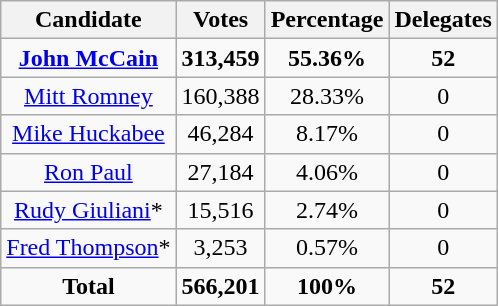<table class="wikitable" style="text-align:center;">
<tr>
<th>Candidate</th>
<th>Votes</th>
<th>Percentage</th>
<th>Delegates</th>
</tr>
<tr>
<td><strong><a href='#'>John McCain</a></strong></td>
<td><strong>313,459</strong></td>
<td><strong>55.36%</strong></td>
<td><strong>52</strong></td>
</tr>
<tr>
<td><a href='#'>Mitt Romney</a></td>
<td>160,388</td>
<td>28.33%</td>
<td>0</td>
</tr>
<tr>
<td><a href='#'>Mike Huckabee</a></td>
<td>46,284</td>
<td>8.17%</td>
<td>0</td>
</tr>
<tr>
<td><a href='#'>Ron Paul</a></td>
<td>27,184</td>
<td>4.06%</td>
<td>0</td>
</tr>
<tr>
<td><a href='#'>Rudy Giuliani</a>*</td>
<td>15,516</td>
<td>2.74%</td>
<td>0</td>
</tr>
<tr>
<td><a href='#'>Fred Thompson</a>*</td>
<td>3,253</td>
<td>0.57%</td>
<td>0</td>
</tr>
<tr>
<td><strong>Total</strong></td>
<td><strong>566,201</strong></td>
<td><strong>100%</strong></td>
<td><strong>52</strong></td>
</tr>
</table>
